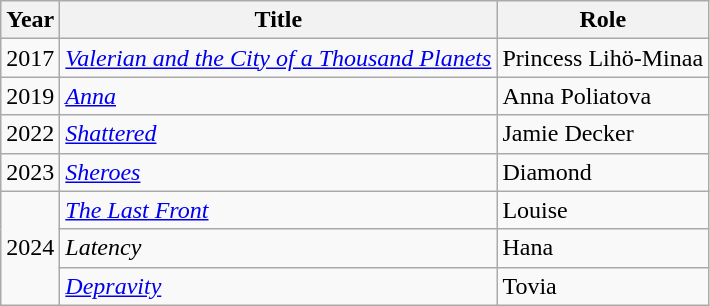<table class="wikitable">
<tr>
<th scope="col">Year</th>
<th scope="col">Title</th>
<th scope="col">Role</th>
</tr>
<tr>
<td>2017</td>
<td><em><a href='#'>Valerian and the City of a Thousand Planets</a></em></td>
<td>Princess Lihö-Minaa</td>
</tr>
<tr>
<td>2019</td>
<td><em><a href='#'>Anna</a></em></td>
<td>Anna Poliatova</td>
</tr>
<tr>
<td>2022</td>
<td><em><a href='#'>Shattered</a></em></td>
<td>Jamie Decker</td>
</tr>
<tr>
<td>2023</td>
<td><em><a href='#'>Sheroes</a></em></td>
<td>Diamond</td>
</tr>
<tr>
<td rowspan=3>2024</td>
<td><em><a href='#'>The Last Front</a></em></td>
<td>Louise</td>
</tr>
<tr>
<td><em>Latency</em></td>
<td>Hana</td>
</tr>
<tr>
<td><em><a href='#'>Depravity</a></em></td>
<td>Tovia</td>
</tr>
</table>
